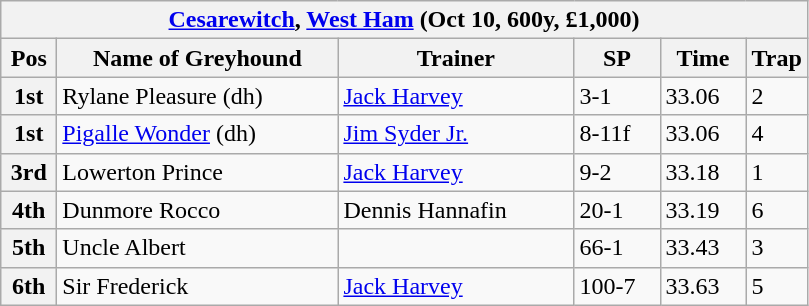<table class="wikitable">
<tr>
<th colspan="6"><a href='#'>Cesarewitch</a>, <a href='#'>West Ham</a> (Oct 10, 600y, £1,000)</th>
</tr>
<tr>
<th width=30>Pos</th>
<th width=180>Name of Greyhound</th>
<th width=150>Trainer</th>
<th width=50>SP</th>
<th width=50>Time</th>
<th width=30>Trap</th>
</tr>
<tr>
<th>1st</th>
<td>Rylane Pleasure (dh)</td>
<td><a href='#'>Jack Harvey</a></td>
<td>3-1</td>
<td>33.06</td>
<td>2</td>
</tr>
<tr>
<th>1st</th>
<td><a href='#'>Pigalle Wonder</a> (dh)</td>
<td><a href='#'>Jim Syder Jr.</a></td>
<td>8-11f</td>
<td>33.06</td>
<td>4</td>
</tr>
<tr>
<th>3rd</th>
<td>Lowerton Prince</td>
<td><a href='#'>Jack Harvey</a></td>
<td>9-2</td>
<td>33.18</td>
<td>1</td>
</tr>
<tr>
<th>4th</th>
<td>Dunmore Rocco</td>
<td>Dennis Hannafin</td>
<td>20-1</td>
<td>33.19</td>
<td>6</td>
</tr>
<tr>
<th>5th</th>
<td>Uncle Albert</td>
<td></td>
<td>66-1</td>
<td>33.43</td>
<td>3</td>
</tr>
<tr>
<th>6th</th>
<td>Sir Frederick</td>
<td><a href='#'>Jack Harvey</a></td>
<td>100-7</td>
<td>33.63</td>
<td>5</td>
</tr>
</table>
